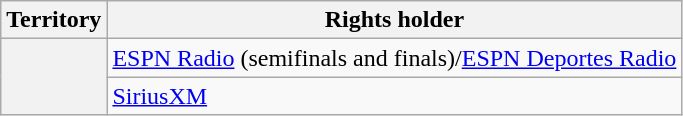<table class="wikitable plainrowheaders">
<tr>
<th scope="col">Territory</th>
<th scope="col">Rights holder</th>
</tr>
<tr>
<th scope="row" rowspan=2></th>
<td><a href='#'>ESPN Radio</a> (semifinals and finals)/<a href='#'>ESPN Deportes Radio</a></td>
</tr>
<tr>
<td><a href='#'>SiriusXM</a></td>
</tr>
</table>
